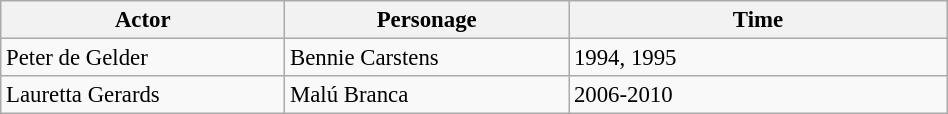<table class="wikitable sortable" width="50%" style="font-size:95%">
<tr>
<th width="30%">Actor</th>
<th width="30%">Personage</th>
<th width="40%">Time</th>
</tr>
<tr>
<td>Peter de Gelder</td>
<td>Bennie Carstens</td>
<td>1994, 1995</td>
</tr>
<tr>
<td>Lauretta Gerards</td>
<td>Malú Branca</td>
<td>2006-2010</td>
</tr>
</table>
